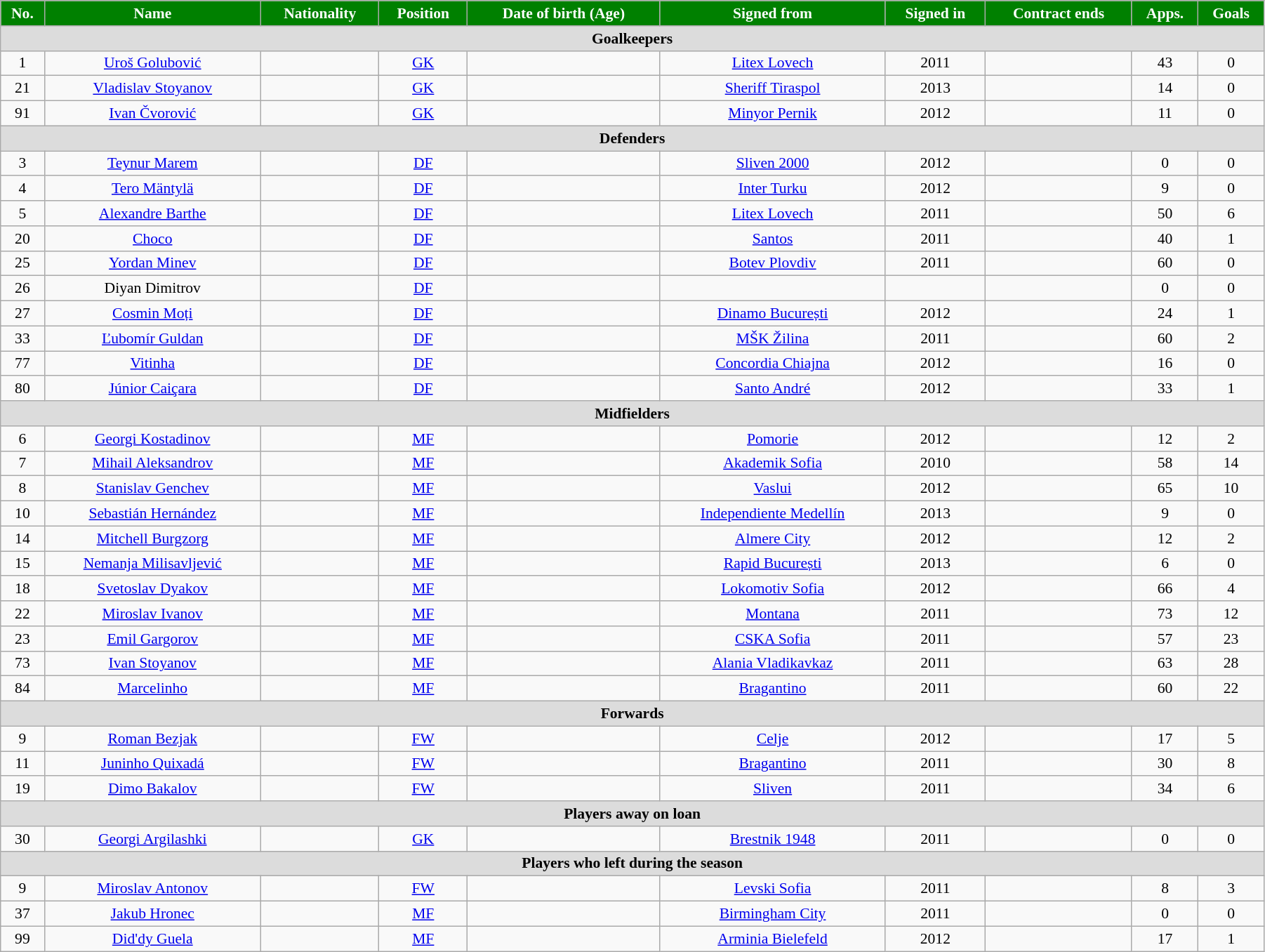<table class="wikitable"  style="text-align:center; font-size:90%; width:95%;">
<tr>
<th style="background:green; color:white; text-align:center;">No.</th>
<th style="background:green; color:white; text-align:center;">Name</th>
<th style="background:green; color:white; text-align:center;">Nationality</th>
<th style="background:green; color:white; text-align:center;">Position</th>
<th style="background:green; color:white; text-align:center;">Date of birth (Age)</th>
<th style="background:green; color:white; text-align:center;">Signed from</th>
<th style="background:green; color:white; text-align:center;">Signed in</th>
<th style="background:green; color:white; text-align:center;">Contract ends</th>
<th style="background:green; color:white; text-align:center;">Apps.</th>
<th style="background:green; color:white; text-align:center;">Goals</th>
</tr>
<tr>
<th colspan=11  style="background:#dcdcdc; text-align:center;">Goalkeepers</th>
</tr>
<tr>
<td>1</td>
<td><a href='#'>Uroš Golubović</a></td>
<td></td>
<td><a href='#'>GK</a></td>
<td></td>
<td><a href='#'>Litex Lovech</a></td>
<td>2011</td>
<td></td>
<td>43</td>
<td>0</td>
</tr>
<tr>
<td>21</td>
<td><a href='#'>Vladislav Stoyanov</a></td>
<td></td>
<td><a href='#'>GK</a></td>
<td></td>
<td><a href='#'>Sheriff Tiraspol</a></td>
<td>2013</td>
<td></td>
<td>14</td>
<td>0</td>
</tr>
<tr>
<td>91</td>
<td><a href='#'>Ivan Čvorović</a></td>
<td></td>
<td><a href='#'>GK</a></td>
<td></td>
<td><a href='#'>Minyor Pernik</a></td>
<td>2012</td>
<td></td>
<td>11</td>
<td>0</td>
</tr>
<tr>
<th colspan=11  style="background:#dcdcdc; text-align:center;">Defenders</th>
</tr>
<tr>
<td>3</td>
<td><a href='#'>Teynur Marem</a></td>
<td></td>
<td><a href='#'>DF</a></td>
<td></td>
<td><a href='#'>Sliven 2000</a></td>
<td>2012</td>
<td></td>
<td>0</td>
<td>0</td>
</tr>
<tr>
<td>4</td>
<td><a href='#'>Tero Mäntylä</a></td>
<td></td>
<td><a href='#'>DF</a></td>
<td></td>
<td><a href='#'>Inter Turku</a></td>
<td>2012</td>
<td></td>
<td>9</td>
<td>0</td>
</tr>
<tr>
<td>5</td>
<td><a href='#'>Alexandre Barthe</a></td>
<td></td>
<td><a href='#'>DF</a></td>
<td></td>
<td><a href='#'>Litex Lovech</a></td>
<td>2011</td>
<td></td>
<td>50</td>
<td>6</td>
</tr>
<tr>
<td>20</td>
<td><a href='#'>Choco</a></td>
<td></td>
<td><a href='#'>DF</a></td>
<td></td>
<td><a href='#'>Santos</a></td>
<td>2011</td>
<td></td>
<td>40</td>
<td>1</td>
</tr>
<tr>
<td>25</td>
<td><a href='#'>Yordan Minev</a></td>
<td></td>
<td><a href='#'>DF</a></td>
<td></td>
<td><a href='#'>Botev Plovdiv</a></td>
<td>2011</td>
<td></td>
<td>60</td>
<td>0</td>
</tr>
<tr>
<td>26</td>
<td>Diyan Dimitrov</td>
<td></td>
<td><a href='#'>DF</a></td>
<td></td>
<td></td>
<td></td>
<td></td>
<td>0</td>
<td>0</td>
</tr>
<tr>
<td>27</td>
<td><a href='#'>Cosmin Moți</a></td>
<td></td>
<td><a href='#'>DF</a></td>
<td></td>
<td><a href='#'>Dinamo București</a></td>
<td>2012</td>
<td></td>
<td>24</td>
<td>1</td>
</tr>
<tr>
<td>33</td>
<td><a href='#'>Ľubomír Guldan</a></td>
<td></td>
<td><a href='#'>DF</a></td>
<td></td>
<td><a href='#'>MŠK Žilina</a></td>
<td>2011</td>
<td></td>
<td>60</td>
<td>2</td>
</tr>
<tr>
<td>77</td>
<td><a href='#'>Vitinha</a></td>
<td></td>
<td><a href='#'>DF</a></td>
<td></td>
<td><a href='#'>Concordia Chiajna</a></td>
<td>2012</td>
<td></td>
<td>16</td>
<td>0</td>
</tr>
<tr>
<td>80</td>
<td><a href='#'>Júnior Caiçara</a></td>
<td></td>
<td><a href='#'>DF</a></td>
<td></td>
<td><a href='#'>Santo André</a></td>
<td>2012</td>
<td></td>
<td>33</td>
<td>1</td>
</tr>
<tr>
<th colspan=11  style="background:#dcdcdc; text-align:center;">Midfielders</th>
</tr>
<tr>
<td>6</td>
<td><a href='#'>Georgi Kostadinov</a></td>
<td></td>
<td><a href='#'>MF</a></td>
<td></td>
<td><a href='#'>Pomorie</a></td>
<td>2012</td>
<td></td>
<td>12</td>
<td>2</td>
</tr>
<tr>
<td>7</td>
<td><a href='#'>Mihail Aleksandrov</a></td>
<td></td>
<td><a href='#'>MF</a></td>
<td></td>
<td><a href='#'>Akademik Sofia</a></td>
<td>2010</td>
<td></td>
<td>58</td>
<td>14</td>
</tr>
<tr>
<td>8</td>
<td><a href='#'>Stanislav Genchev</a></td>
<td></td>
<td><a href='#'>MF</a></td>
<td></td>
<td><a href='#'>Vaslui</a></td>
<td>2012</td>
<td></td>
<td>65</td>
<td>10</td>
</tr>
<tr>
<td>10</td>
<td><a href='#'>Sebastián Hernández</a></td>
<td></td>
<td><a href='#'>MF</a></td>
<td></td>
<td><a href='#'>Independiente Medellín</a></td>
<td>2013</td>
<td></td>
<td>9</td>
<td>0</td>
</tr>
<tr>
<td>14</td>
<td><a href='#'>Mitchell Burgzorg</a></td>
<td></td>
<td><a href='#'>MF</a></td>
<td></td>
<td><a href='#'>Almere City</a></td>
<td>2012</td>
<td></td>
<td>12</td>
<td>2</td>
</tr>
<tr>
<td>15</td>
<td><a href='#'>Nemanja Milisavljević</a></td>
<td></td>
<td><a href='#'>MF</a></td>
<td></td>
<td><a href='#'>Rapid București</a></td>
<td>2013</td>
<td></td>
<td>6</td>
<td>0</td>
</tr>
<tr>
<td>18</td>
<td><a href='#'>Svetoslav Dyakov</a></td>
<td></td>
<td><a href='#'>MF</a></td>
<td></td>
<td><a href='#'>Lokomotiv Sofia</a></td>
<td>2012</td>
<td></td>
<td>66</td>
<td>4</td>
</tr>
<tr>
<td>22</td>
<td><a href='#'>Miroslav Ivanov</a></td>
<td></td>
<td><a href='#'>MF</a></td>
<td></td>
<td><a href='#'>Montana</a></td>
<td>2011</td>
<td></td>
<td>73</td>
<td>12</td>
</tr>
<tr>
<td>23</td>
<td><a href='#'>Emil Gargorov</a></td>
<td></td>
<td><a href='#'>MF</a></td>
<td></td>
<td><a href='#'>CSKA Sofia</a></td>
<td>2011</td>
<td></td>
<td>57</td>
<td>23</td>
</tr>
<tr>
<td>73</td>
<td><a href='#'>Ivan Stoyanov</a></td>
<td></td>
<td><a href='#'>MF</a></td>
<td></td>
<td><a href='#'>Alania Vladikavkaz</a></td>
<td>2011</td>
<td></td>
<td>63</td>
<td>28</td>
</tr>
<tr>
<td>84</td>
<td><a href='#'>Marcelinho</a></td>
<td></td>
<td><a href='#'>MF</a></td>
<td></td>
<td><a href='#'>Bragantino</a></td>
<td>2011</td>
<td></td>
<td>60</td>
<td>22</td>
</tr>
<tr>
<th colspan=11  style="background:#dcdcdc; text-align:center;">Forwards</th>
</tr>
<tr>
<td>9</td>
<td><a href='#'>Roman Bezjak</a></td>
<td></td>
<td><a href='#'>FW</a></td>
<td></td>
<td><a href='#'>Celje</a></td>
<td>2012</td>
<td></td>
<td>17</td>
<td>5</td>
</tr>
<tr>
<td>11</td>
<td><a href='#'>Juninho Quixadá</a></td>
<td></td>
<td><a href='#'>FW</a></td>
<td></td>
<td><a href='#'>Bragantino</a></td>
<td>2011</td>
<td></td>
<td>30</td>
<td>8</td>
</tr>
<tr>
<td>19</td>
<td><a href='#'>Dimo Bakalov</a></td>
<td></td>
<td><a href='#'>FW</a></td>
<td></td>
<td><a href='#'>Sliven</a></td>
<td>2011</td>
<td></td>
<td>34</td>
<td>6</td>
</tr>
<tr>
<th colspan=11  style="background:#dcdcdc; text-align:center;">Players away on loan</th>
</tr>
<tr>
<td>30</td>
<td><a href='#'>Georgi Argilashki</a></td>
<td></td>
<td><a href='#'>GK</a></td>
<td></td>
<td><a href='#'>Brestnik 1948</a></td>
<td>2011</td>
<td></td>
<td>0</td>
<td>0</td>
</tr>
<tr>
<th colspan=11  style="background:#dcdcdc; text-align:center;">Players who left during the season</th>
</tr>
<tr>
<td>9</td>
<td><a href='#'>Miroslav Antonov</a></td>
<td></td>
<td><a href='#'>FW</a></td>
<td></td>
<td><a href='#'>Levski Sofia</a></td>
<td>2011</td>
<td></td>
<td>8</td>
<td>3</td>
</tr>
<tr>
<td>37</td>
<td><a href='#'>Jakub Hronec</a></td>
<td></td>
<td><a href='#'>MF</a></td>
<td></td>
<td><a href='#'>Birmingham City</a></td>
<td>2011</td>
<td></td>
<td>0</td>
<td>0</td>
</tr>
<tr>
<td>99</td>
<td><a href='#'>Did'dy Guela</a></td>
<td></td>
<td><a href='#'>MF</a></td>
<td></td>
<td><a href='#'>Arminia Bielefeld</a></td>
<td>2012</td>
<td></td>
<td>17</td>
<td>1</td>
</tr>
</table>
